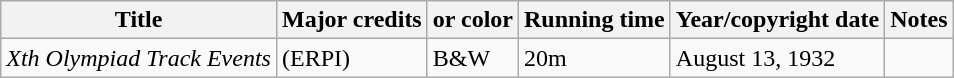<table class="wikitable sortable" border="1">
<tr>
<th>Title</th>
<th>Major credits</th>
<th> or color</th>
<th>Running time</th>
<th>Year/copyright date</th>
<th>Notes</th>
</tr>
<tr>
<td><em> Xth Olympiad Track Events</em></td>
<td>(ERPI)</td>
<td>B&W</td>
<td>20m</td>
<td>August 13, 1932</td>
<td></td>
</tr>
</table>
